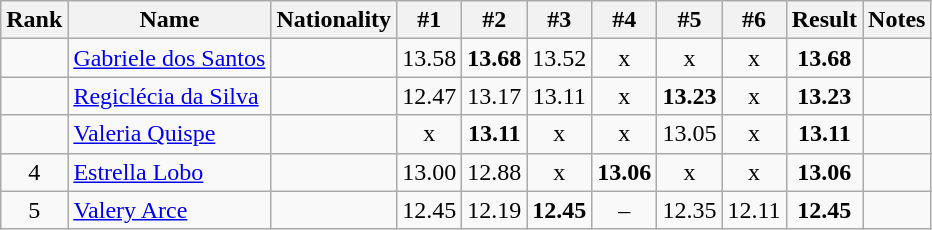<table class="wikitable sortable" style="text-align:center">
<tr>
<th>Rank</th>
<th>Name</th>
<th>Nationality</th>
<th>#1</th>
<th>#2</th>
<th>#3</th>
<th>#4</th>
<th>#5</th>
<th>#6</th>
<th>Result</th>
<th>Notes</th>
</tr>
<tr>
<td></td>
<td align=left><a href='#'>Gabriele dos Santos</a></td>
<td align=left></td>
<td>13.58</td>
<td><strong>13.68</strong></td>
<td>13.52</td>
<td>x</td>
<td>x</td>
<td>x</td>
<td><strong>13.68</strong></td>
<td></td>
</tr>
<tr>
<td></td>
<td align=left><a href='#'>Regiclécia da Silva</a></td>
<td align=left></td>
<td>12.47</td>
<td>13.17</td>
<td>13.11</td>
<td>x</td>
<td><strong>13.23</strong></td>
<td>x</td>
<td><strong>13.23</strong></td>
<td></td>
</tr>
<tr>
<td></td>
<td align=left><a href='#'>Valeria Quispe</a></td>
<td align=left></td>
<td>x</td>
<td><strong>13.11</strong></td>
<td>x</td>
<td>x</td>
<td>13.05</td>
<td>x</td>
<td><strong>13.11</strong></td>
<td></td>
</tr>
<tr>
<td>4</td>
<td align=left><a href='#'>Estrella Lobo</a></td>
<td align=left></td>
<td>13.00</td>
<td>12.88</td>
<td>x</td>
<td><strong>13.06</strong></td>
<td>x</td>
<td>x</td>
<td><strong>13.06</strong></td>
<td><strong></strong></td>
</tr>
<tr>
<td>5</td>
<td align=left><a href='#'>Valery Arce</a></td>
<td align=left></td>
<td>12.45</td>
<td>12.19</td>
<td><strong>12.45</strong></td>
<td>–</td>
<td>12.35</td>
<td>12.11</td>
<td><strong>12.45</strong></td>
<td></td>
</tr>
</table>
